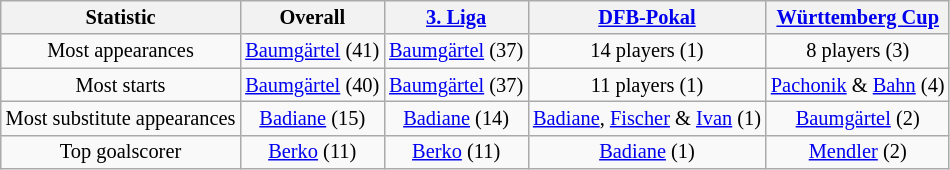<table class="wikitable" Style="text-align: center;font-size:85%">
<tr>
<th>Statistic</th>
<th>Overall</th>
<th><a href='#'>3. Liga</a></th>
<th><a href='#'>DFB-Pokal</a></th>
<th><a href='#'>Württemberg Cup</a></th>
</tr>
<tr>
<td>Most appearances</td>
<td><a href='#'>Baumgärtel</a> (41)</td>
<td><a href='#'>Baumgärtel</a> (37)</td>
<td>14 players  (1)</td>
<td>8 players  (3)</td>
</tr>
<tr>
<td>Most starts</td>
<td><a href='#'>Baumgärtel</a> (40)</td>
<td><a href='#'>Baumgärtel</a> (37)</td>
<td>11 players  (1)</td>
<td><a href='#'>Pachonik</a> & <a href='#'>Bahn</a> (4)</td>
</tr>
<tr>
<td>Most substitute appearances</td>
<td><a href='#'>Badiane</a> (15)</td>
<td><a href='#'>Badiane</a> (14)</td>
<td><a href='#'>Badiane</a>, <a href='#'>Fischer</a> & <a href='#'>Ivan</a> (1)</td>
<td><a href='#'>Baumgärtel</a> (2)</td>
</tr>
<tr>
<td>Top goalscorer</td>
<td><a href='#'>Berko</a> (11)</td>
<td><a href='#'>Berko</a> (11)</td>
<td><a href='#'>Badiane</a> (1)</td>
<td><a href='#'>Mendler</a> (2)</td>
</tr>
</table>
